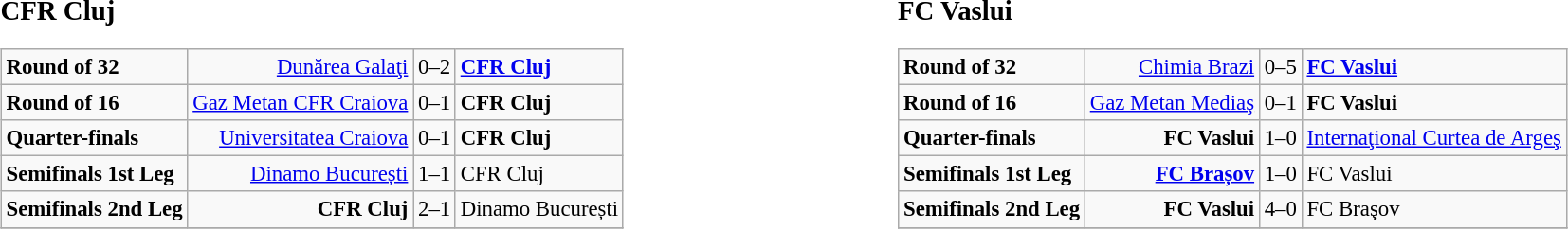<table width=100%>
<tr>
<td width=50% valign=top><br><big><strong>CFR Cluj</strong></big><table class="wikitable" style="font-size: 95%;">
<tr>
<td><strong>Round of 32</strong></td>
<td align=right><a href='#'>Dunărea Galaţi</a></td>
<td>0–2</td>
<td><strong><a href='#'>CFR Cluj</a></strong></td>
</tr>
<tr>
<td><strong>Round of 16</strong></td>
<td align=right><a href='#'>Gaz Metan CFR Craiova</a></td>
<td align="center">0–1</td>
<td><strong>CFR Cluj</strong></td>
</tr>
<tr>
<td><strong>Quarter-finals</strong></td>
<td align=right><a href='#'>Universitatea Craiova</a></td>
<td align="center">0–1</td>
<td><strong>CFR Cluj</strong></td>
</tr>
<tr>
<td><strong>Semifinals 1st Leg</strong></td>
<td align=right><a href='#'>Dinamo București</a></td>
<td align="center">1–1</td>
<td>CFR Cluj</td>
</tr>
<tr>
<td><strong>Semifinals 2nd Leg</strong></td>
<td align=right><strong>CFR Cluj</strong></td>
<td align="center">2–1</td>
<td>Dinamo București</td>
</tr>
<tr>
</tr>
</table>
</td>
<td width=50% valign=top><br><big><strong>FC Vaslui</strong></big><table class="wikitable" style="font-size: 95%;">
<tr>
<td><strong>Round of 32</strong></td>
<td align=right><a href='#'>Chimia Brazi</a></td>
<td>0–5</td>
<td><strong><a href='#'>FC Vaslui</a></strong></td>
</tr>
<tr>
<td><strong>Round of 16</strong></td>
<td align=right><a href='#'>Gaz Metan Mediaş</a></td>
<td>0–1</td>
<td><strong>FC Vaslui</strong></td>
</tr>
<tr>
<td><strong>Quarter-finals</strong></td>
<td align=right><strong>FC Vaslui</strong></td>
<td>1–0</td>
<td><a href='#'>Internaţional Curtea de Argeş</a></td>
</tr>
<tr>
<td><strong>Semifinals 1st Leg</strong></td>
<td align=right><strong><a href='#'>FC Brașov</a></strong></td>
<td>1–0</td>
<td>FC Vaslui</td>
</tr>
<tr>
<td><strong>Semifinals 2nd Leg</strong></td>
<td align=right><strong>FC Vaslui</strong></td>
<td>4–0</td>
<td>FC Braşov</td>
</tr>
<tr valign=top>
</tr>
</table>
</td>
</tr>
</table>
